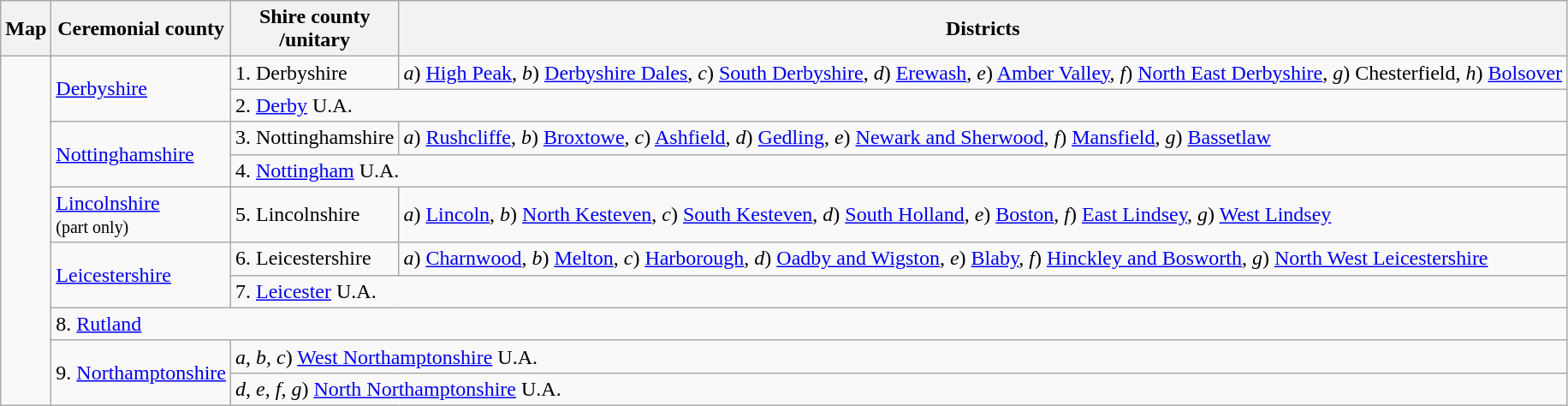<table class="wikitable">
<tr>
<th>Map</th>
<th>Ceremonial county</th>
<th>Shire county<br>/unitary</th>
<th>Districts</th>
</tr>
<tr>
<td rowspan="10"></td>
<td rowspan="2"><a href='#'>Derbyshire</a></td>
<td>1. Derbyshire</td>
<td><em>a</em>) <a href='#'>High Peak</a>, <em>b</em>) <a href='#'>Derbyshire Dales</a>, <em>c</em>) <a href='#'>South Derbyshire</a>, <em>d</em>) <a href='#'>Erewash</a>, <em>e</em>) <a href='#'>Amber Valley</a>, <em>f</em>) <a href='#'>North East Derbyshire</a>, <em>g</em>) Chesterfield, <em>h</em>) <a href='#'>Bolsover</a></td>
</tr>
<tr>
<td colspan="2">2. <a href='#'>Derby</a> U.A.</td>
</tr>
<tr>
<td rowspan="2"><a href='#'>Nottinghamshire</a></td>
<td>3. Nottinghamshire</td>
<td><em>a</em>) <a href='#'>Rushcliffe</a>, <em>b</em>) <a href='#'>Broxtowe</a>, <em>c</em>) <a href='#'>Ashfield</a>, <em>d</em>) <a href='#'>Gedling</a>, <em>e</em>) <a href='#'>Newark and Sherwood</a>, <em>f</em>) <a href='#'>Mansfield</a>, <em>g</em>) <a href='#'>Bassetlaw</a></td>
</tr>
<tr>
<td colspan="2">4. <a href='#'>Nottingham</a> U.A.</td>
</tr>
<tr>
<td><a href='#'>Lincolnshire</a><br><small>(part only)</small></td>
<td>5. Lincolnshire</td>
<td><em>a</em>) <a href='#'>Lincoln</a>, <em>b</em>) <a href='#'>North Kesteven</a>, <em>c</em>) <a href='#'>South Kesteven</a>, <em>d</em>) <a href='#'>South Holland</a>, <em>e</em>) <a href='#'>Boston</a>, <em>f</em>) <a href='#'>East Lindsey</a>, <em>g</em>) <a href='#'>West Lindsey</a></td>
</tr>
<tr>
<td rowspan="2"><a href='#'>Leicestershire</a></td>
<td>6. Leicestershire</td>
<td><em>a</em>) <a href='#'>Charnwood</a>, <em>b</em>) <a href='#'>Melton</a>, <em>c</em>) <a href='#'>Harborough</a>, <em>d</em>) <a href='#'>Oadby and Wigston</a>, <em>e</em>) <a href='#'>Blaby</a>, <em>f</em>) <a href='#'>Hinckley and Bosworth</a>, <em>g</em>) <a href='#'>North West Leicestershire</a></td>
</tr>
<tr>
<td colspan="2">7. <a href='#'>Leicester</a> U.A.</td>
</tr>
<tr>
<td colspan="3">8. <a href='#'>Rutland</a></td>
</tr>
<tr>
<td rowspan="2">9. <a href='#'>Northamptonshire</a></td>
<td colspan="2"><em>a</em>, <em>b</em>, <em>c</em>) <a href='#'>West Northamptonshire</a> U.A.</td>
</tr>
<tr>
<td colspan="2"><em>d</em>, <em>e</em>, <em>f</em>, <em>g</em>) <a href='#'>North Northamptonshire</a> U.A.</td>
</tr>
</table>
